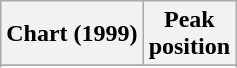<table class="wikitable sortable plainrowheaders" style="text-align:center">
<tr>
<th scope="col">Chart (1999)</th>
<th scope="col">Peak<br> position</th>
</tr>
<tr>
</tr>
<tr>
</tr>
</table>
